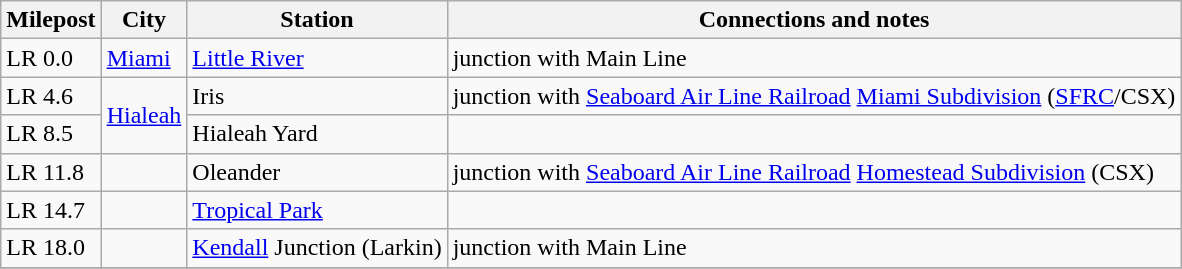<table class="wikitable mw-collapsible mw-collapsed">
<tr>
<th>Milepost</th>
<th>City</th>
<th>Station</th>
<th>Connections and notes</th>
</tr>
<tr>
<td>LR 0.0</td>
<td><a href='#'>Miami</a></td>
<td><a href='#'>Little River</a></td>
<td>junction with Main Line</td>
</tr>
<tr>
<td>LR 4.6</td>
<td ! rowspan="2"><a href='#'>Hialeah</a></td>
<td>Iris</td>
<td>junction with <a href='#'>Seaboard Air Line Railroad</a> <a href='#'>Miami Subdivision</a> (<a href='#'>SFRC</a>/CSX)</td>
</tr>
<tr>
<td>LR 8.5</td>
<td>Hialeah Yard</td>
<td></td>
</tr>
<tr>
<td>LR 11.8</td>
<td></td>
<td>Oleander</td>
<td>junction with <a href='#'>Seaboard Air Line Railroad</a> <a href='#'>Homestead Subdivision</a> (CSX)</td>
</tr>
<tr>
<td>LR 14.7</td>
<td></td>
<td><a href='#'>Tropical Park</a></td>
<td></td>
</tr>
<tr>
<td>LR 18.0</td>
<td></td>
<td><a href='#'>Kendall</a> Junction (Larkin)</td>
<td>junction with Main Line</td>
</tr>
<tr>
</tr>
</table>
